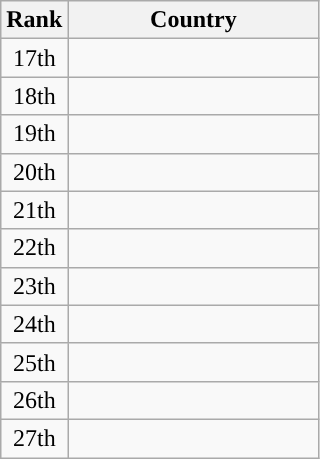<table class="wikitable gauche" style="text-align:center;'">
<tr>
<th scope=col>Rank</th>
<th scope=col style="width:160px;">Country</th>
</tr>
<tr>
<td>17th</td>
<td align=left></td>
</tr>
<tr>
<td>18th</td>
<td align=left></td>
</tr>
<tr>
<td>19th</td>
<td align=left></td>
</tr>
<tr>
<td>20th</td>
<td align=left></td>
</tr>
<tr>
<td>21th</td>
<td align=left></td>
</tr>
<tr>
<td>22th</td>
<td align=left></td>
</tr>
<tr>
<td>23th</td>
<td align=left></td>
</tr>
<tr>
<td>24th</td>
<td align=left></td>
</tr>
<tr>
<td>25th</td>
<td align=left></td>
</tr>
<tr>
<td>26th</td>
<td align=left></td>
</tr>
<tr>
<td>27th</td>
<td align=left></td>
</tr>
</table>
